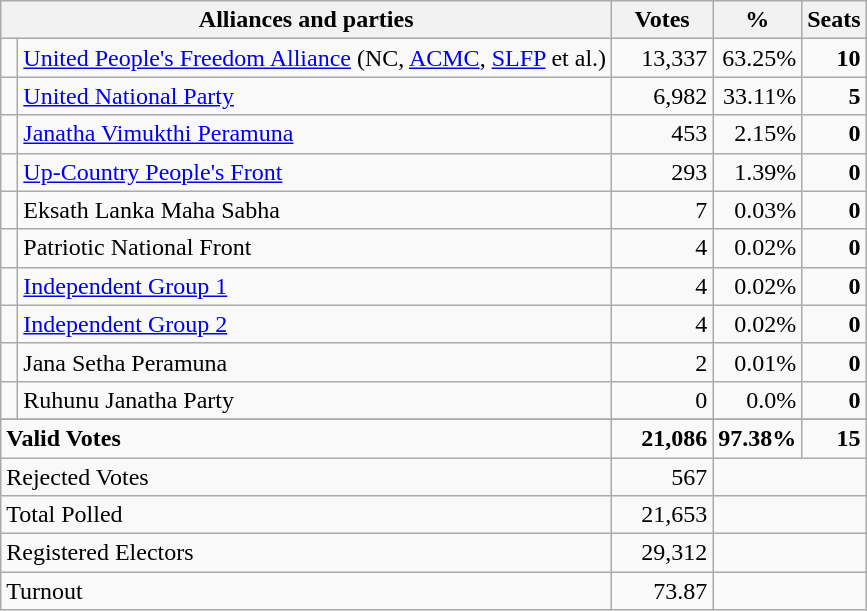<table class="wikitable" border="1" style="text-align:right;">
<tr>
<th valign=bottom align=left colspan=2>Alliances and parties</th>
<th valign=bottom align=center width="60">Votes</th>
<th valign=bottom align=center width="50">%</th>
<th valign=bottom align=center>Seats</th>
</tr>
<tr>
<td bgcolor=> </td>
<td align=left><a href='#'>United People's Freedom Alliance</a> (NC, <a href='#'>ACMC</a>, <a href='#'>SLFP</a> et al.)</td>
<td>13,337</td>
<td>63.25%</td>
<td><strong>10</strong></td>
</tr>
<tr>
<td bgcolor=> </td>
<td align=left><a href='#'>United National Party</a></td>
<td>6,982</td>
<td>33.11%</td>
<td><strong>5</strong></td>
</tr>
<tr>
<td bgcolor=> </td>
<td align=left><a href='#'>Janatha Vimukthi Peramuna</a></td>
<td>453</td>
<td>2.15%</td>
<td><strong>0</strong></td>
</tr>
<tr>
<td bgcolor=> </td>
<td align=left><a href='#'>Up-Country People's Front</a></td>
<td>293</td>
<td>1.39%</td>
<td><strong>0</strong></td>
</tr>
<tr>
<td></td>
<td align=left>Eksath Lanka Maha Sabha</td>
<td>7</td>
<td>0.03%</td>
<td><strong>0</strong></td>
</tr>
<tr>
<td></td>
<td align=left>Patriotic National Front</td>
<td>4</td>
<td>0.02%</td>
<td><strong>0</strong></td>
</tr>
<tr>
<td></td>
<td align=left><a href='#'>Independent Group 1</a></td>
<td>4</td>
<td>0.02%</td>
<td><strong>0</strong></td>
</tr>
<tr>
<td></td>
<td align=left><a href='#'>Independent Group 2</a></td>
<td>4</td>
<td>0.02%</td>
<td><strong>0</strong></td>
</tr>
<tr>
<td></td>
<td align=left>Jana Setha Peramuna</td>
<td>2</td>
<td>0.01%</td>
<td><strong>0</strong></td>
</tr>
<tr>
<td></td>
<td align=left>Ruhunu Janatha Party</td>
<td>0</td>
<td>0.0%</td>
<td><strong>0</strong></td>
</tr>
<tr>
</tr>
<tr>
<td colspan=2 align=left><strong>Valid Votes</strong></td>
<td><strong>21,086</strong></td>
<td><strong>97.38%</strong></td>
<td><strong>15</strong></td>
</tr>
<tr>
<td colspan=2 align=left>Rejected Votes</td>
<td>567</td>
<td colspan=2></td>
</tr>
<tr>
<td colspan=2 align=left>Total Polled</td>
<td>21,653</td>
<td colspan=2></td>
</tr>
<tr>
<td colspan=2 align=left>Registered Electors</td>
<td>29,312</td>
<td colspan=2></td>
</tr>
<tr>
<td colspan=2 align=left>Turnout</td>
<td>73.87</td>
<td colspan=2></td>
</tr>
</table>
